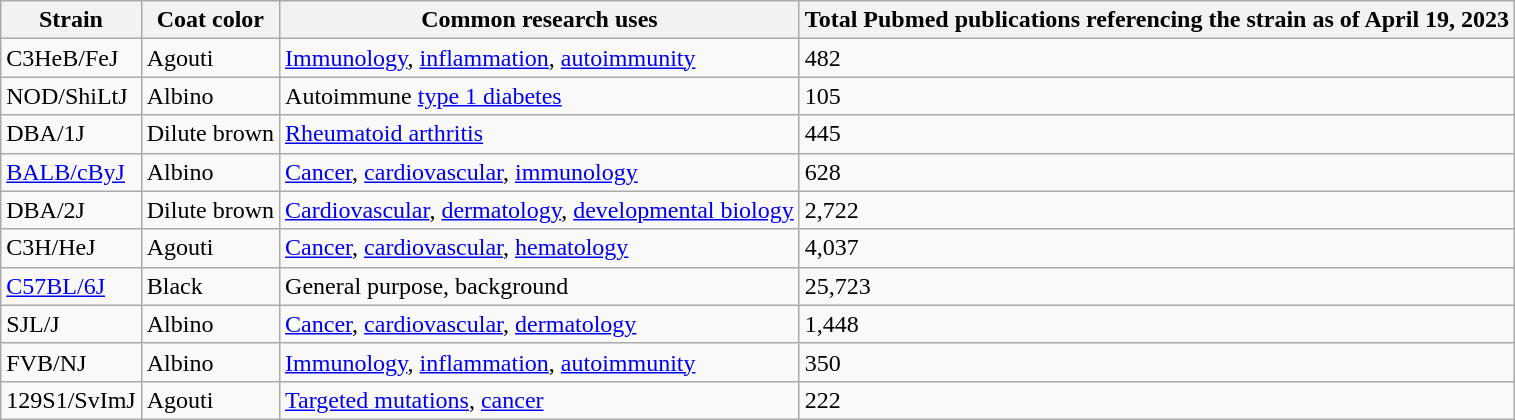<table class="wikitable sortable">
<tr>
<th>Strain</th>
<th>Coat color</th>
<th>Common research uses</th>
<th>Total Pubmed publications referencing the strain as of April 19, 2023</th>
</tr>
<tr>
<td>C3HeB/FeJ</td>
<td>Agouti</td>
<td><a href='#'>Immunology</a>, <a href='#'>inflammation</a>, <a href='#'>autoimmunity</a></td>
<td>482</td>
</tr>
<tr>
<td>NOD/ShiLtJ</td>
<td>Albino</td>
<td>Autoimmune <a href='#'>type 1 diabetes</a></td>
<td>105</td>
</tr>
<tr>
<td>DBA/1J</td>
<td>Dilute brown</td>
<td><a href='#'>Rheumatoid arthritis</a></td>
<td>445</td>
</tr>
<tr>
<td><a href='#'>BALB/cByJ</a></td>
<td>Albino</td>
<td><a href='#'>Cancer</a>, <a href='#'>cardiovascular</a>, <a href='#'>immunology</a></td>
<td>628</td>
</tr>
<tr>
<td>DBA/2J</td>
<td>Dilute brown</td>
<td><a href='#'>Cardiovascular</a>, <a href='#'>dermatology</a>, <a href='#'>developmental biology</a></td>
<td>2,722</td>
</tr>
<tr>
<td>C3H/HeJ</td>
<td>Agouti</td>
<td><a href='#'>Cancer</a>, <a href='#'>cardiovascular</a>, <a href='#'>hematology</a></td>
<td>4,037</td>
</tr>
<tr>
<td><a href='#'>C57BL/6J</a></td>
<td>Black</td>
<td>General purpose, background</td>
<td>25,723</td>
</tr>
<tr>
<td>SJL/J</td>
<td>Albino</td>
<td><a href='#'>Cancer</a>, <a href='#'>cardiovascular</a>, <a href='#'>dermatology</a></td>
<td>1,448</td>
</tr>
<tr>
<td>FVB/NJ</td>
<td>Albino</td>
<td><a href='#'>Immunology</a>, <a href='#'>inflammation</a>, <a href='#'>autoimmunity</a></td>
<td>350</td>
</tr>
<tr>
<td>129S1/SvImJ</td>
<td>Agouti</td>
<td><a href='#'>Targeted mutations</a>, <a href='#'>cancer</a></td>
<td>222</td>
</tr>
</table>
